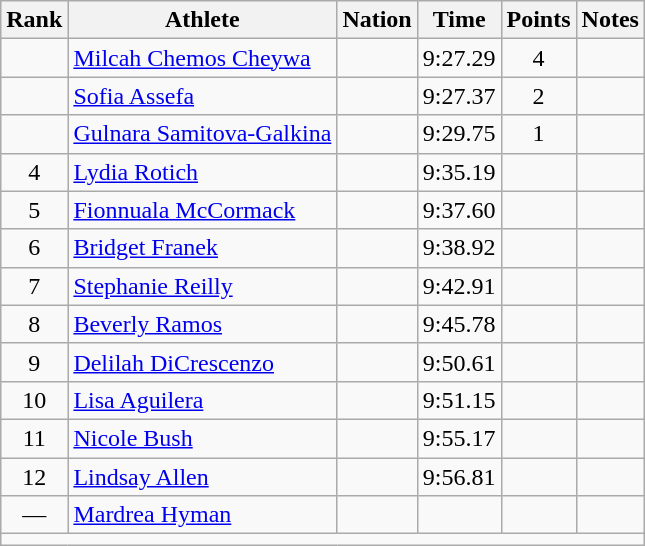<table class="wikitable mw-datatable sortable" style="text-align:center;">
<tr>
<th>Rank</th>
<th>Athlete</th>
<th>Nation</th>
<th>Time</th>
<th>Points</th>
<th>Notes</th>
</tr>
<tr>
<td></td>
<td align=left><a href='#'>Milcah Chemos Cheywa</a></td>
<td align=left></td>
<td>9:27.29</td>
<td>4</td>
<td></td>
</tr>
<tr>
<td></td>
<td align=left><a href='#'>Sofia Assefa</a></td>
<td align=left></td>
<td>9:27.37</td>
<td>2</td>
<td></td>
</tr>
<tr>
<td></td>
<td align=left><a href='#'>Gulnara Samitova-Galkina</a></td>
<td align=left></td>
<td>9:29.75</td>
<td>1</td>
<td></td>
</tr>
<tr>
<td>4</td>
<td align=left><a href='#'>Lydia Rotich</a></td>
<td align=left></td>
<td>9:35.19</td>
<td></td>
<td></td>
</tr>
<tr>
<td>5</td>
<td align=left><a href='#'>Fionnuala McCormack</a></td>
<td align=left></td>
<td>9:37.60</td>
<td></td>
<td></td>
</tr>
<tr>
<td>6</td>
<td align=left><a href='#'>Bridget Franek</a></td>
<td align=left></td>
<td>9:38.92</td>
<td></td>
<td></td>
</tr>
<tr>
<td>7</td>
<td align=left><a href='#'>Stephanie Reilly</a></td>
<td align=left></td>
<td>9:42.91</td>
<td></td>
<td></td>
</tr>
<tr>
<td>8</td>
<td align=left><a href='#'>Beverly Ramos</a></td>
<td align=left></td>
<td>9:45.78</td>
<td></td>
<td><strong></strong></td>
</tr>
<tr>
<td>9</td>
<td align=left><a href='#'>Delilah DiCrescenzo</a></td>
<td align=left></td>
<td>9:50.61</td>
<td></td>
<td></td>
</tr>
<tr>
<td>10</td>
<td align=left><a href='#'>Lisa Aguilera</a></td>
<td align=left></td>
<td>9:51.15</td>
<td></td>
<td></td>
</tr>
<tr>
<td>11</td>
<td align=left><a href='#'>Nicole Bush</a></td>
<td align=left></td>
<td>9:55.17</td>
<td></td>
<td></td>
</tr>
<tr>
<td>12</td>
<td align=left><a href='#'>Lindsay Allen</a></td>
<td align=left></td>
<td>9:56.81</td>
<td></td>
<td></td>
</tr>
<tr>
<td>—</td>
<td align=left><a href='#'>Mardrea Hyman</a></td>
<td align=left></td>
<td></td>
<td></td>
<td></td>
</tr>
<tr class="sortbottom">
<td colspan=6></td>
</tr>
</table>
